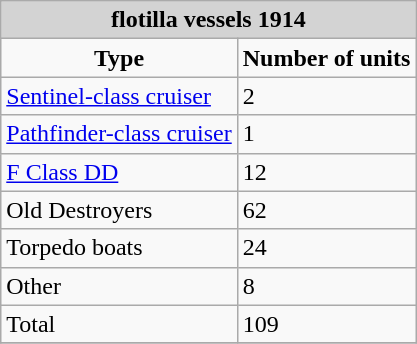<table class="wikitable" align="center" style="margin-left: 1em;" style="font-size: 80%;">
<tr>
<td colspan="2" align="center" cellspacing="0" style="background:lightgrey; color:black"><strong>flotilla vessels 1914</strong></td>
</tr>
<tr>
<td align=center rowspan=1><strong>Type</strong></td>
<td align=center rowspan=1><strong>Number of units</strong></td>
</tr>
<tr>
<td><a href='#'>Sentinel-class cruiser</a></td>
<td>2</td>
</tr>
<tr>
<td><a href='#'>Pathfinder-class cruiser</a></td>
<td>1</td>
</tr>
<tr>
<td><a href='#'>F Class DD</a></td>
<td>12</td>
</tr>
<tr>
<td>Old Destroyers</td>
<td>62</td>
</tr>
<tr>
<td>Torpedo boats</td>
<td>24</td>
</tr>
<tr>
<td>Other</td>
<td>8</td>
</tr>
<tr>
<td>Total</td>
<td>109</td>
</tr>
<tr>
</tr>
</table>
